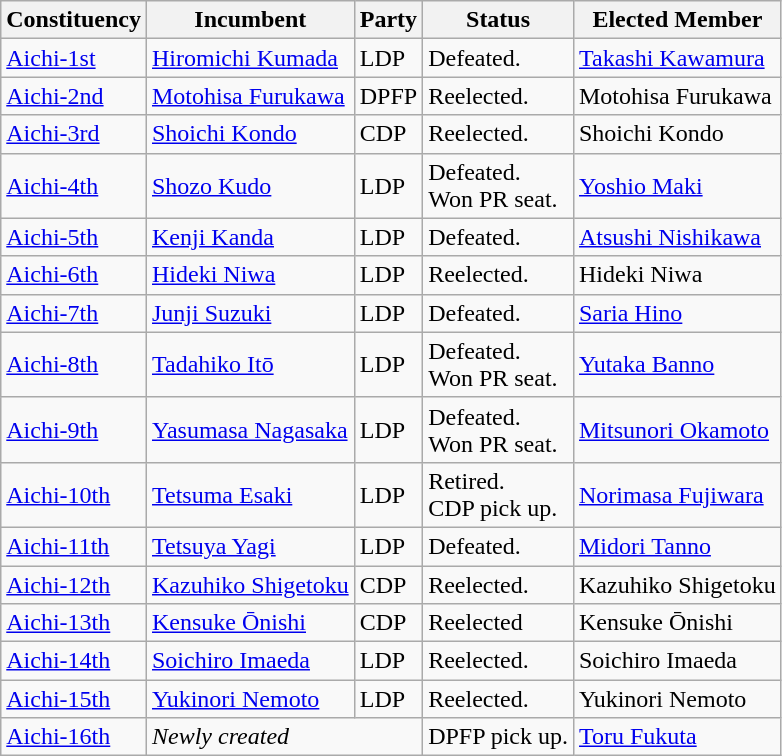<table class="wikitable">
<tr>
<th>Constituency</th>
<th>Incumbent</th>
<th>Party</th>
<th>Status</th>
<th>Elected Member</th>
</tr>
<tr>
<td><a href='#'>Aichi-1st</a></td>
<td><a href='#'>Hiromichi Kumada</a></td>
<td>LDP</td>
<td>Defeated.</td>
<td bgcolor=><a href='#'>Takashi Kawamura</a></td>
</tr>
<tr>
<td><a href='#'>Aichi-2nd</a></td>
<td><a href='#'>Motohisa Furukawa</a></td>
<td>DPFP</td>
<td>Reelected.</td>
<td>Motohisa Furukawa</td>
</tr>
<tr>
<td><a href='#'>Aichi-3rd</a></td>
<td><a href='#'>Shoichi Kondo</a></td>
<td>CDP</td>
<td>Reelected.</td>
<td>Shoichi Kondo</td>
</tr>
<tr>
<td><a href='#'>Aichi-4th</a></td>
<td><a href='#'>Shozo Kudo</a></td>
<td>LDP</td>
<td>Defeated.<br>Won PR seat.</td>
<td><a href='#'>Yoshio Maki</a></td>
</tr>
<tr>
<td><a href='#'>Aichi-5th</a></td>
<td><a href='#'>Kenji Kanda</a></td>
<td>LDP</td>
<td>Defeated.</td>
<td><a href='#'>Atsushi Nishikawa</a></td>
</tr>
<tr>
<td><a href='#'>Aichi-6th</a></td>
<td><a href='#'>Hideki Niwa</a></td>
<td>LDP</td>
<td>Reelected.</td>
<td>Hideki Niwa</td>
</tr>
<tr>
<td><a href='#'>Aichi-7th</a></td>
<td><a href='#'>Junji Suzuki</a></td>
<td>LDP</td>
<td>Defeated.</td>
<td><a href='#'>Saria Hino</a></td>
</tr>
<tr>
<td><a href='#'>Aichi-8th</a></td>
<td><a href='#'>Tadahiko Itō</a></td>
<td>LDP</td>
<td>Defeated.<br>Won PR seat.</td>
<td><a href='#'>Yutaka Banno</a></td>
</tr>
<tr>
<td><a href='#'>Aichi-9th</a></td>
<td><a href='#'>Yasumasa Nagasaka</a></td>
<td>LDP</td>
<td>Defeated.<br>Won PR seat.</td>
<td><a href='#'>Mitsunori Okamoto</a></td>
</tr>
<tr>
<td><a href='#'>Aichi-10th</a></td>
<td><a href='#'>Tetsuma Esaki</a></td>
<td>LDP</td>
<td>Retired.<br>CDP pick up.</td>
<td><a href='#'>Norimasa Fujiwara</a></td>
</tr>
<tr>
<td><a href='#'>Aichi-11th</a></td>
<td><a href='#'>Tetsuya Yagi</a></td>
<td>LDP</td>
<td>Defeated.</td>
<td><a href='#'>Midori Tanno</a></td>
</tr>
<tr>
<td><a href='#'>Aichi-12th</a></td>
<td><a href='#'>Kazuhiko Shigetoku</a></td>
<td>CDP</td>
<td>Reelected.</td>
<td>Kazuhiko Shigetoku</td>
</tr>
<tr>
<td><a href='#'>Aichi-13th</a></td>
<td><a href='#'>Kensuke Ōnishi</a></td>
<td>CDP</td>
<td>Reelected</td>
<td>Kensuke Ōnishi</td>
</tr>
<tr>
<td><a href='#'>Aichi-14th</a></td>
<td><a href='#'>Soichiro Imaeda</a></td>
<td>LDP</td>
<td>Reelected.</td>
<td>Soichiro Imaeda</td>
</tr>
<tr>
<td><a href='#'>Aichi-15th</a></td>
<td><a href='#'>Yukinori Nemoto</a></td>
<td>LDP</td>
<td>Reelected.</td>
<td>Yukinori Nemoto</td>
</tr>
<tr>
<td><a href='#'>Aichi-16th</a></td>
<td colspan=2><em>Newly created</em></td>
<td>DPFP pick up.</td>
<td><a href='#'>Toru Fukuta</a></td>
</tr>
</table>
